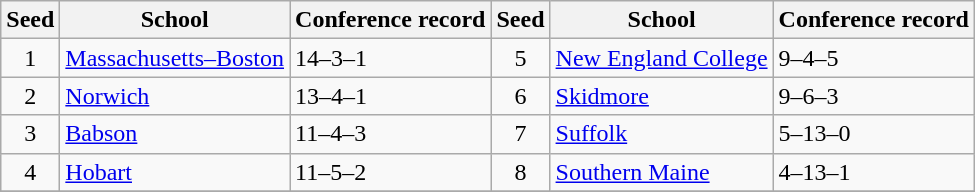<table class="wikitable">
<tr>
<th>Seed</th>
<th>School</th>
<th>Conference record</th>
<th>Seed</th>
<th>School</th>
<th>Conference record</th>
</tr>
<tr>
<td align=center>1</td>
<td><a href='#'>Massachusetts–Boston</a></td>
<td>14–3–1</td>
<td align=center>5</td>
<td><a href='#'>New England College</a></td>
<td>9–4–5</td>
</tr>
<tr>
<td align=center>2</td>
<td><a href='#'>Norwich</a></td>
<td>13–4–1</td>
<td align=center>6</td>
<td><a href='#'>Skidmore</a></td>
<td>9–6–3</td>
</tr>
<tr>
<td align=center>3</td>
<td><a href='#'>Babson</a></td>
<td>11–4–3</td>
<td align=center>7</td>
<td><a href='#'>Suffolk</a></td>
<td>5–13–0</td>
</tr>
<tr>
<td align=center>4</td>
<td><a href='#'>Hobart</a></td>
<td>11–5–2</td>
<td align=center>8</td>
<td><a href='#'>Southern Maine</a></td>
<td>4–13–1</td>
</tr>
<tr>
</tr>
</table>
